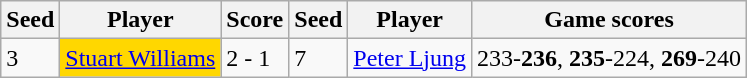<table class="wikitable">
<tr>
<th>Seed</th>
<th>Player</th>
<th>Score</th>
<th>Seed</th>
<th>Player</th>
<th>Game scores</th>
</tr>
<tr>
<td>3</td>
<td bgcolor="gold"> <a href='#'>Stuart Williams</a></td>
<td>2 - 1</td>
<td>7</td>
<td> <a href='#'>Peter Ljung</a></td>
<td>233-<strong>236</strong>, <strong>235</strong>-224, <strong>269</strong>-240</td>
</tr>
</table>
